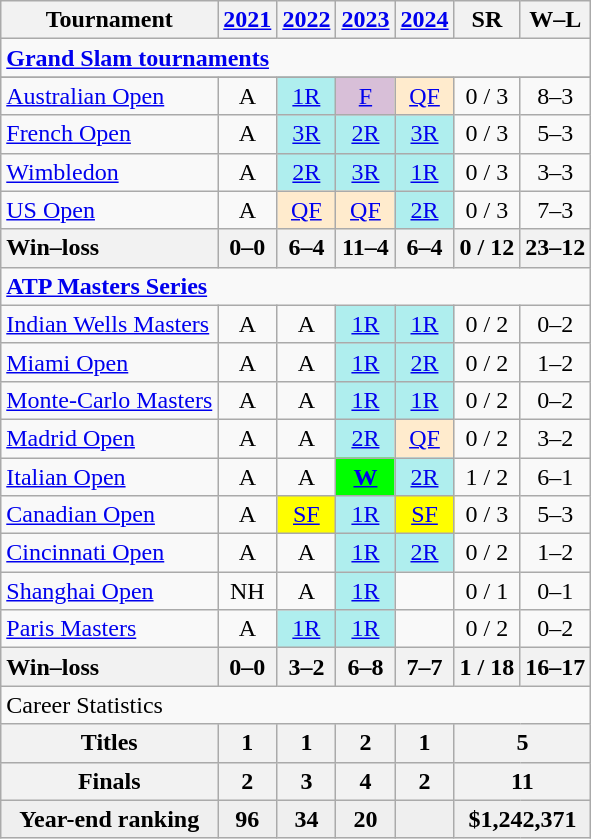<table class=wikitable style=text-align:center;font-size:100%>
<tr>
<th>Tournament</th>
<th><a href='#'>2021</a></th>
<th><a href='#'>2022</a></th>
<th><a href='#'>2023</a></th>
<th><a href='#'>2024</a></th>
<th>SR</th>
<th>W–L</th>
</tr>
<tr>
<td colspan="14" align="left"><strong><a href='#'>Grand Slam tournaments</a></strong></td>
</tr>
<tr>
</tr>
<tr>
<td align=left><a href='#'>Australian Open</a></td>
<td>A</td>
<td bgcolor=afeeee><a href='#'>1R</a></td>
<td bgcolor=thistle><a href='#'>F</a></td>
<td bgcolor=ffebcd><a href='#'>QF</a></td>
<td>0 / 3</td>
<td>8–3</td>
</tr>
<tr>
<td align=left><a href='#'>French Open</a></td>
<td>A</td>
<td bgcolor=afeeee><a href='#'>3R</a></td>
<td bgcolor=afeeee><a href='#'>2R</a></td>
<td bgcolor=afeeee><a href='#'>3R</a></td>
<td>0 / 3</td>
<td>5–3</td>
</tr>
<tr>
<td align=left><a href='#'>Wimbledon</a></td>
<td>A</td>
<td bgcolor=afeeee><a href='#'>2R</a></td>
<td bgcolor=afeeee><a href='#'>3R</a></td>
<td bgcolor=afeeee><a href='#'>1R</a></td>
<td>0 / 3</td>
<td>3–3</td>
</tr>
<tr>
<td align=left><a href='#'>US Open</a></td>
<td>A</td>
<td bgcolor=ffebcd><a href='#'>QF</a></td>
<td bgcolor=ffebcd><a href='#'>QF</a></td>
<td bgcolor=afeeee><a href='#'>2R</a></td>
<td>0 / 3</td>
<td>7–3</td>
</tr>
<tr>
<th style=text-align:left>Win–loss</th>
<th>0–0</th>
<th>6–4</th>
<th>11–4</th>
<th>6–4</th>
<th>0 / 12</th>
<th>23–12</th>
</tr>
<tr>
<td colspan="14" align="left"><strong><a href='#'>ATP Masters Series</a></strong></td>
</tr>
<tr>
<td align=left><a href='#'>Indian Wells Masters</a></td>
<td>A</td>
<td>A</td>
<td bgcolor=afeeee><a href='#'>1R</a></td>
<td bgcolor=afeeee><a href='#'>1R</a></td>
<td>0 / 2</td>
<td>0–2</td>
</tr>
<tr>
<td align=left><a href='#'>Miami Open</a></td>
<td>A</td>
<td>A</td>
<td bgcolor=afeeee><a href='#'>1R</a></td>
<td bgcolor=afeeee><a href='#'>2R</a></td>
<td>0 / 2</td>
<td>1–2</td>
</tr>
<tr>
<td><a href='#'>Monte-Carlo Masters</a></td>
<td>A</td>
<td>A</td>
<td bgcolor=afeeee><a href='#'>1R</a></td>
<td bgcolor=afeeee><a href='#'>1R</a></td>
<td>0 / 2</td>
<td>0–2</td>
</tr>
<tr>
<td align=left><a href='#'>Madrid Open</a></td>
<td>A</td>
<td>A</td>
<td bgcolor=afeeee><a href='#'>2R</a></td>
<td bgcolor=ffebcd><a href='#'>QF</a></td>
<td>0 / 2</td>
<td>3–2</td>
</tr>
<tr>
<td align=left><a href='#'>Italian Open</a></td>
<td>A</td>
<td>A</td>
<td bgcolor=lime><strong><a href='#'>W</a></strong></td>
<td bgcolor=afeeee><a href='#'>2R</a></td>
<td>1 / 2</td>
<td>6–1</td>
</tr>
<tr>
<td align=left><a href='#'>Canadian Open</a></td>
<td>A</td>
<td bgcolor=yellow><a href='#'>SF</a></td>
<td bgcolor=afeeee><a href='#'>1R</a></td>
<td bgcolor=yellow><a href='#'>SF</a></td>
<td>0 / 3</td>
<td>5–3</td>
</tr>
<tr>
<td align=left><a href='#'>Cincinnati Open</a></td>
<td>A</td>
<td>A</td>
<td bgcolor=afeeee><a href='#'>1R</a></td>
<td bgcolor=afeeee><a href='#'>2R</a></td>
<td>0 / 2</td>
<td>1–2</td>
</tr>
<tr>
<td align=left><a href='#'>Shanghai Open</a></td>
<td>NH</td>
<td>A</td>
<td bgcolor=afeeee><a href='#'>1R</a></td>
<td></td>
<td>0 / 1</td>
<td>0–1</td>
</tr>
<tr>
<td align=left><a href='#'>Paris Masters</a></td>
<td>A</td>
<td bgcolor=afeeee><a href='#'>1R</a></td>
<td bgcolor=afeeee><a href='#'>1R</a></td>
<td></td>
<td>0 / 2</td>
<td>0–2</td>
</tr>
<tr>
<th style=text-align:left>Win–loss</th>
<th>0–0</th>
<th>3–2</th>
<th>6–8</th>
<th>7–7</th>
<th>1 / 18</th>
<th>16–17</th>
</tr>
<tr>
<td colspan="14" align="left">Career Statistics</td>
</tr>
<tr>
<th>Titles</th>
<th>1</th>
<th>1</th>
<th>2</th>
<th>1</th>
<th colspan="2">5</th>
</tr>
<tr>
<th>Finals</th>
<th>2</th>
<th>3</th>
<th>4</th>
<th>2</th>
<th colspan="2">11</th>
</tr>
<tr bgcolor=efefef>
<td><strong>Year-end ranking</strong></td>
<td><strong>96</strong></td>
<td><strong>34</strong></td>
<td><strong>20</strong></td>
<td></td>
<td colspan="2"><strong>$1,242,371</strong></td>
</tr>
</table>
